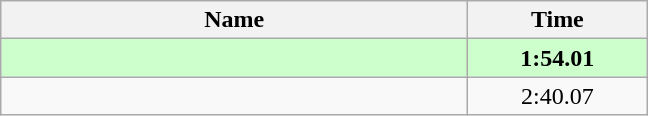<table class="wikitable" style="text-align:center;">
<tr>
<th style="width:19em">Name</th>
<th style="width:7em">Time</th>
</tr>
<tr bgcolor=ccffcc>
<td align=left><strong></strong></td>
<td><strong>1:54.01</strong></td>
</tr>
<tr>
<td align=left></td>
<td>2:40.07</td>
</tr>
</table>
